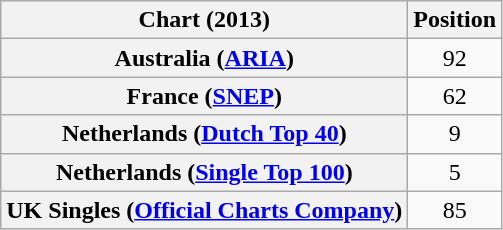<table class="wikitable sortable plainrowheaders" style="text-align:center;">
<tr>
<th scope="col">Chart (2013)</th>
<th scope="col">Position</th>
</tr>
<tr>
<th scope="row">Australia (<a href='#'>ARIA</a>)</th>
<td>92</td>
</tr>
<tr>
<th scope="row">France (<a href='#'>SNEP</a>)</th>
<td>62</td>
</tr>
<tr>
<th scope="row">Netherlands (<a href='#'>Dutch Top 40</a>)</th>
<td>9</td>
</tr>
<tr>
<th scope="row">Netherlands (<a href='#'>Single Top 100</a>)</th>
<td>5</td>
</tr>
<tr>
<th scope="row">UK Singles (<a href='#'>Official Charts Company</a>)</th>
<td>85</td>
</tr>
</table>
